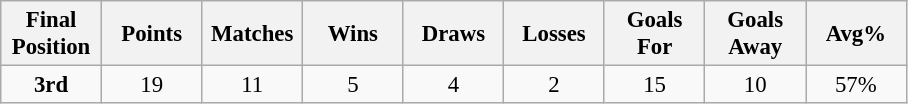<table class="wikitable" style="font-size: 95%; text-align: center;">
<tr>
<th width=60>Final Position</th>
<th width=60>Points</th>
<th width=60>Matches</th>
<th width=60>Wins</th>
<th width=60>Draws</th>
<th width=60>Losses</th>
<th width=60>Goals For</th>
<th width=60>Goals Away</th>
<th width=60>Avg%</th>
</tr>
<tr>
<td><strong>3rd</strong></td>
<td>19</td>
<td>11</td>
<td>5</td>
<td>4</td>
<td>2</td>
<td>15</td>
<td>10</td>
<td>57%</td>
</tr>
</table>
